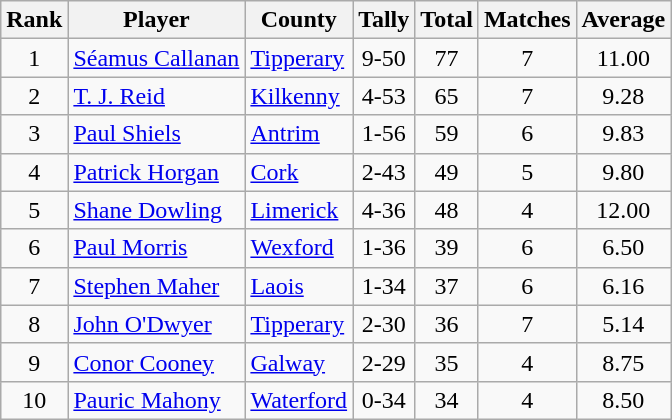<table class="wikitable">
<tr>
<th>Rank</th>
<th>Player</th>
<th>County</th>
<th>Tally</th>
<th>Total</th>
<th>Matches</th>
<th>Average</th>
</tr>
<tr>
<td rowspan=1 align=center>1</td>
<td><a href='#'>Séamus Callanan</a></td>
<td> <a href='#'>Tipperary</a></td>
<td align=center>9-50</td>
<td align=center>77</td>
<td align=center>7</td>
<td align=center>11.00</td>
</tr>
<tr>
<td rowspan=1 align=center>2</td>
<td><a href='#'>T. J. Reid</a></td>
<td> <a href='#'>Kilkenny</a></td>
<td align=center>4-53</td>
<td align=center>65</td>
<td align=center>7</td>
<td align=center>9.28</td>
</tr>
<tr>
<td rowspan=1 align=center>3</td>
<td><a href='#'>Paul Shiels</a></td>
<td> <a href='#'>Antrim</a></td>
<td align=center>1-56</td>
<td align=center>59</td>
<td align=center>6</td>
<td align=center>9.83</td>
</tr>
<tr>
<td rowspan=1 align=center>4</td>
<td><a href='#'>Patrick Horgan</a></td>
<td> <a href='#'>Cork</a></td>
<td align=center>2-43</td>
<td align=center>49</td>
<td align=center>5</td>
<td align=center>9.80</td>
</tr>
<tr>
<td rowspan=1 align=center>5</td>
<td><a href='#'>Shane Dowling</a></td>
<td> <a href='#'>Limerick</a></td>
<td align=center>4-36</td>
<td align=center>48</td>
<td align=center>4</td>
<td align=center>12.00</td>
</tr>
<tr>
<td rowspan=1 align=center>6</td>
<td><a href='#'>Paul Morris</a></td>
<td> <a href='#'>Wexford</a></td>
<td align=center>1-36</td>
<td align=center>39</td>
<td align=center>6</td>
<td align=center>6.50</td>
</tr>
<tr>
<td rowspan=1 align=center>7</td>
<td><a href='#'>Stephen Maher</a></td>
<td> <a href='#'>Laois</a></td>
<td align=center>1-34</td>
<td align=center>37</td>
<td align=center>6</td>
<td align=center>6.16</td>
</tr>
<tr>
<td rowspan=1 align=center>8</td>
<td><a href='#'>John O'Dwyer</a></td>
<td> <a href='#'>Tipperary</a></td>
<td align=center>2-30</td>
<td align=center>36</td>
<td align=center>7</td>
<td align=center>5.14</td>
</tr>
<tr>
<td rowspan=1 align=center>9</td>
<td><a href='#'>Conor Cooney</a></td>
<td> <a href='#'>Galway</a></td>
<td align=center>2-29</td>
<td align=center>35</td>
<td align=center>4</td>
<td align=center>8.75</td>
</tr>
<tr>
<td rowspan=1 align=center>10</td>
<td><a href='#'>Pauric Mahony</a></td>
<td> <a href='#'>Waterford</a></td>
<td align=center>0-34</td>
<td align=center>34</td>
<td align=center>4</td>
<td align=center>8.50</td>
</tr>
</table>
